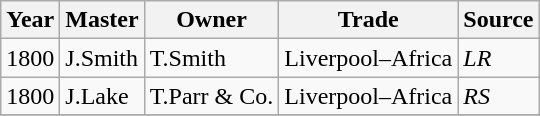<table class=" wikitable">
<tr>
<th>Year</th>
<th>Master</th>
<th>Owner</th>
<th>Trade</th>
<th>Source</th>
</tr>
<tr>
<td>1800</td>
<td>J.Smith</td>
<td>T.Smith</td>
<td>Liverpool–Africa</td>
<td><em>LR</em></td>
</tr>
<tr>
<td>1800</td>
<td>J.Lake</td>
<td>T.Parr & Co.</td>
<td>Liverpool–Africa</td>
<td><em>RS</em></td>
</tr>
<tr>
</tr>
</table>
